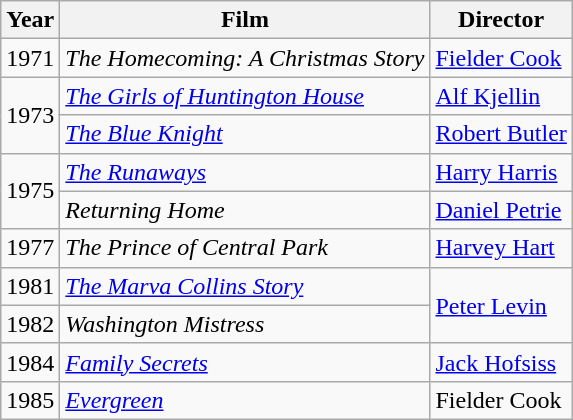<table class="wikitable">
<tr>
<th>Year</th>
<th>Film</th>
<th>Director</th>
</tr>
<tr>
<td>1971</td>
<td><em>The Homecoming: A Christmas Story</em></td>
<td><a href='#'>Fielder Cook</a></td>
</tr>
<tr>
<td rowspan=2>1973</td>
<td><em><a href='#'>The Girls of Huntington House</a></em></td>
<td><a href='#'>Alf Kjellin</a></td>
</tr>
<tr>
<td><em><a href='#'>The Blue Knight</a></em></td>
<td><a href='#'>Robert Butler</a></td>
</tr>
<tr>
<td rowspan=2>1975</td>
<td><em><a href='#'>The Runaways</a></em></td>
<td><a href='#'>Harry Harris</a></td>
</tr>
<tr>
<td><em>Returning Home</em></td>
<td><a href='#'>Daniel Petrie</a></td>
</tr>
<tr>
<td>1977</td>
<td><em>The Prince of Central Park</em></td>
<td><a href='#'>Harvey Hart</a></td>
</tr>
<tr>
<td>1981</td>
<td><em><a href='#'>The Marva Collins Story</a></em></td>
<td rowspan=2><a href='#'>Peter Levin</a></td>
</tr>
<tr>
<td>1982</td>
<td><em>Washington Mistress</em></td>
</tr>
<tr>
<td>1984</td>
<td><em><a href='#'>Family Secrets</a></em></td>
<td><a href='#'>Jack Hofsiss</a></td>
</tr>
<tr>
<td>1985</td>
<td><em><a href='#'>Evergreen</a></em></td>
<td>Fielder Cook</td>
</tr>
</table>
